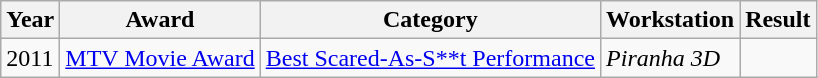<table class="wikitable sortable">
<tr>
<th>Year</th>
<th>Award</th>
<th>Category</th>
<th>Workstation</th>
<th>Result</th>
</tr>
<tr>
<td>2011</td>
<td><a href='#'>MTV Movie Award</a></td>
<td><a href='#'>Best Scared-As-S**t Performance</a></td>
<td><em>Piranha 3D</em></td>
<td></td>
</tr>
</table>
